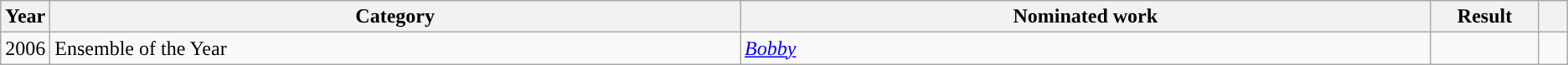<table class="wikitable">
<tr>
<th scope="col" style="width:1em;">Year</th>
<th scope="col" style="width:35em;">Category</th>
<th scope="col" style="width:35em;">Nominated work</th>
<th scope="col" style="width:5em;">Result</th>
<th scope="col" style="width:1em;"></th>
</tr>
<tr>
<td>2006</td>
<td>Ensemble of the Year</td>
<td><em><a href='#'>Bobby</a></em></td>
<td></td>
<td style="text-align:center;"></td>
</tr>
</table>
